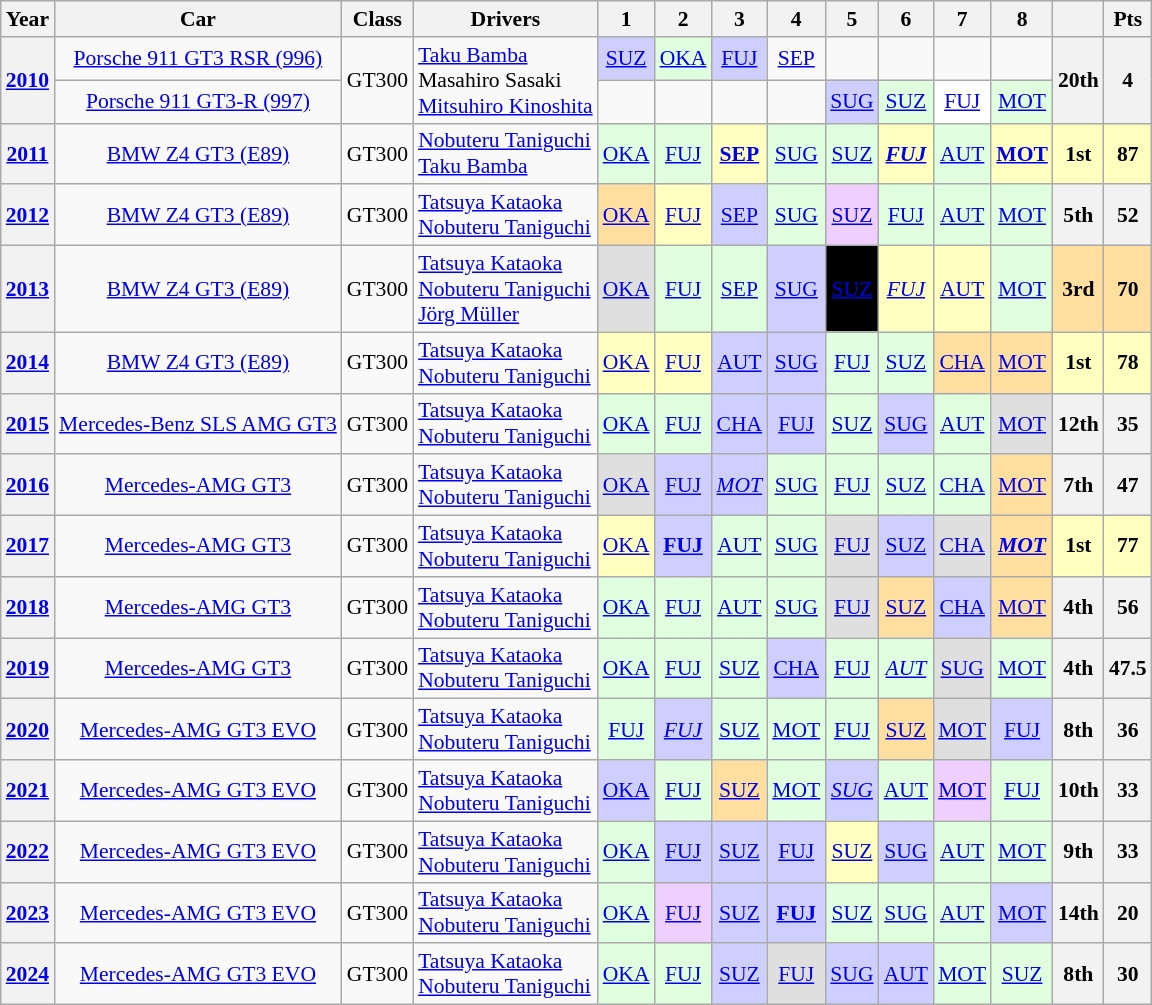<table class="wikitable" style="font-size: 90%; text-align:center">
<tr>
<th>Year</th>
<th>Car</th>
<th>Class</th>
<th>Drivers</th>
<th>1</th>
<th>2</th>
<th>3</th>
<th>4</th>
<th>5</th>
<th>6</th>
<th>7</th>
<th>8</th>
<th></th>
<th>Pts</th>
</tr>
<tr>
<th rowspan="2"><a href='#'>2010</a></th>
<td><a href='#'>Porsche 911 GT3 RSR (996)</a></td>
<td rowspan="2">GT300</td>
<td rowspan="2" align="left"> <a href='#'>Taku Bamba</a><br> Masahiro Sasaki<br> <a href='#'>Mitsuhiro Kinoshita</a><br></td>
<td style="background:#CFCFFF;"><a href='#'>SUZ</a><br></td>
<td style="background:#DFFFDF;"><a href='#'>OKA</a><br></td>
<td style="background:#CFCFFF;"><a href='#'>FUJ</a><br></td>
<td style="background:#;"><a href='#'>SEP</a></td>
<td></td>
<td></td>
<td></td>
<td></td>
<th rowspan="2">20th</th>
<th rowspan="2">4</th>
</tr>
<tr>
<td><a href='#'>Porsche 911 GT3-R (997)</a></td>
<td></td>
<td></td>
<td></td>
<td></td>
<td style="background:#CFCFFF;"><a href='#'>SUG</a><br></td>
<td style="background:#DFFFDF;"><a href='#'>SUZ</a><br></td>
<td style="background:#FFFFFF;"><a href='#'>FUJ</a><br></td>
<td style="background:#DFFFDF;"><a href='#'>MOT</a><br></td>
</tr>
<tr>
<th><a href='#'>2011</a></th>
<td><a href='#'>BMW Z4 GT3 (E89)</a></td>
<td>GT300</td>
<td align="left"> <a href='#'>Nobuteru Taniguchi</a><br> <a href='#'>Taku Bamba</a></td>
<td style="background:#DFFFDF;"><a href='#'>OKA</a><br></td>
<td style="background:#DFFFDF;"><a href='#'>FUJ</a><br></td>
<td style="background:#FFFFBF;"><strong><a href='#'>SEP</a></strong><br> </td>
<td style="background:#DFFFDF;"><a href='#'>SUG</a><br></td>
<td style="background:#DFFFDF;"><a href='#'>SUZ</a><br> </td>
<td style="background:#FFFFBF;"><strong><em><a href='#'>FUJ</a></em></strong><br> </td>
<td style="background:#DFFFDF;"><a href='#'>AUT</a><br></td>
<td style="background:#FFFFBF;"><strong><a href='#'>MOT</a></strong><br> </td>
<th style="background:#FFFFBF;">1st</th>
<th style="background:#FFFFBF;">87</th>
</tr>
<tr>
<th><a href='#'>2012</a></th>
<td><a href='#'>BMW Z4 GT3 (E89)</a></td>
<td>GT300</td>
<td align="left"> <a href='#'>Tatsuya Kataoka</a><br> <a href='#'>Nobuteru Taniguchi</a></td>
<td style="background:#FFDF9F;"><a href='#'>OKA</a><br></td>
<td style="background:#FFFFBF;"><a href='#'>FUJ</a><br></td>
<td style="background:#CFCFFF;"><a href='#'>SEP</a><br> </td>
<td style="background:#DFFFDF;"><a href='#'>SUG</a><br></td>
<td style="background:#EFCFFF;"><a href='#'>SUZ</a><br> </td>
<td style="background:#DFFFDF;"><a href='#'>FUJ</a><br></td>
<td style="background:#DFFFDF;"><a href='#'>AUT</a><br></td>
<td style="background:#DFFFDF;"><a href='#'>MOT</a><br></td>
<th style="background:">5th</th>
<th style="background:">52</th>
</tr>
<tr>
<th><a href='#'>2013</a></th>
<td><a href='#'>BMW Z4 GT3 (E89)</a></td>
<td>GT300</td>
<td align="left"> <a href='#'>Tatsuya Kataoka</a><br> <a href='#'>Nobuteru Taniguchi</a><br> <a href='#'>Jörg Müller</a></td>
<td style="background:#DFDFDF;"><a href='#'>OKA</a><br></td>
<td style="background:#DFFFDF;"><a href='#'>FUJ</a><br></td>
<td style="background:#DFFFDF;"><a href='#'>SEP</a><br> </td>
<td style="background:#CFCFFF;"><a href='#'>SUG</a><br></td>
<td style="background:#000000; color:white"><a href='#'><span>SUZ</span></a><br> </td>
<td style="background:#FFFFBF;”"><a href='#'><em>FUJ</em></a><br> </td>
<td style="background:#FFFFBF;"><a href='#'>AUT</a><br></td>
<td style="background:#DFFFDF;"><a href='#'>MOT</a><br></td>
<th style="background:#FFDF9F;">3rd</th>
<th style="background:#FFDF9F;">70</th>
</tr>
<tr>
<th><a href='#'>2014</a></th>
<td><a href='#'>BMW Z4 GT3 (E89)</a></td>
<td>GT300</td>
<td align="left"> <a href='#'>Tatsuya Kataoka</a><br> <a href='#'>Nobuteru Taniguchi</a></td>
<td style="background:#FFFFBF;"><a href='#'>OKA</a><br></td>
<td style="background:#FFFFBF;”"><a href='#'>FUJ</a><br></td>
<td style="background:#CFCFFF;"><a href='#'>AUT</a><br></td>
<td style="background:#CFCFFF;"><a href='#'>SUG</a><br></td>
<td style="background:#DFFFDF;”"><a href='#'>FUJ</a><br></td>
<td style="background:#DFFFDF;"><a href='#'>SUZ</a><br> </td>
<td style="background:#FFDF9F"><a href='#'>CHA</a><br> </td>
<td style="background:#FFDF9F;"><a href='#'>MOT</a><br></td>
<th style="background:#FFFFBF;">1st</th>
<th style="background:#FFFFBF;">78</th>
</tr>
<tr>
<th><a href='#'>2015</a></th>
<td><a href='#'>Mercedes-Benz SLS AMG GT3</a></td>
<td>GT300</td>
<td align="left"> <a href='#'>Tatsuya Kataoka</a><br> <a href='#'>Nobuteru Taniguchi</a></td>
<td style="background:#DFFFDF;"><a href='#'>OKA</a><br></td>
<td style="background:#DFFFDF;"><a href='#'>FUJ</a><br></td>
<td style="background:#CFCFFF;"><a href='#'>CHA</a><br> </td>
<td style="background:#CFCFFF;"><a href='#'>FUJ</a><br></td>
<td style="background:#DFFFDF;"><a href='#'>SUZ</a><br> </td>
<td style="background:#CFCFFF;"><a href='#'>SUG</a><br></td>
<td style="background:#DFFFDF;"><a href='#'>AUT</a><br></td>
<td style="background:#DFDFDF;"><a href='#'>MOT</a><br></td>
<th>12th</th>
<th>35</th>
</tr>
<tr>
<th><a href='#'>2016</a></th>
<td><a href='#'>Mercedes-AMG GT3</a></td>
<td>GT300</td>
<td align="left"> <a href='#'>Tatsuya Kataoka</a><br> <a href='#'>Nobuteru Taniguchi</a></td>
<td style="background:#DFDFDF;"><a href='#'>OKA</a><br></td>
<td style="background:#CFCFFF;"><a href='#'>FUJ</a><br></td>
<td style="background:#CFCFFF;"><a href='#'><em>MOT</em></a><br></td>
<td style="background:#DFFFDF;"><a href='#'>SUG</a><br></td>
<td style="background:#DFFFDF;"><a href='#'>FUJ</a><br></td>
<td style="background:#DFFFDF;"><a href='#'>SUZ</a><br> </td>
<td style="background:#DFFFDF;"><a href='#'>CHA</a><br> </td>
<td style="background:#FFDF9F;"><a href='#'>MOT</a><br></td>
<th>7th</th>
<th>47</th>
</tr>
<tr>
<th><a href='#'>2017</a></th>
<td><a href='#'>Mercedes-AMG GT3</a></td>
<td>GT300</td>
<td align="left"> <a href='#'>Tatsuya Kataoka</a><br> <a href='#'>Nobuteru Taniguchi</a></td>
<td style="background:#FFFFBF;"><a href='#'>OKA</a><br></td>
<td style="background:#CFCFFF;"><a href='#'><strong>FUJ</strong></a><br></td>
<td style="background:#DFFFDF;"><a href='#'>AUT</a><br></td>
<td style="background:#DFFFDF;"><a href='#'>SUG</a><br></td>
<td style="background:#DFDFDF;"><a href='#'>FUJ</a><br></td>
<td style="background:#CFCFFF;"><a href='#'>SUZ</a><br> </td>
<td style="background:#DFDFDF;"><a href='#'>CHA</a><br> </td>
<td style="background:#FFDF9F;"><a href='#'><strong><em>MOT</em></strong></a><br></td>
<th style="background:#FFFFBF;">1st</th>
<th style="background:#FFFFBF;">77</th>
</tr>
<tr>
<th><a href='#'>2018</a></th>
<td><a href='#'>Mercedes-AMG GT3</a></td>
<td>GT300</td>
<td align="left"> <a href='#'>Tatsuya Kataoka</a><br> <a href='#'>Nobuteru Taniguchi</a></td>
<td style="background:#DFFFDF;"><a href='#'>OKA</a><br></td>
<td style="background:#DFFFDF;"><a href='#'>FUJ</a><br></td>
<td style="background:#DFFFDF;"><a href='#'>AUT</a><br></td>
<td style="background:#DFFFDF;"><a href='#'>SUG</a><br></td>
<td style="background:#DFDFDF;"><a href='#'>FUJ</a><br></td>
<td style="background:#FFDF9F;"><a href='#'>SUZ</a><br> </td>
<td style="background:#CFCFFF;"><a href='#'>CHA</a><br> </td>
<td style="background:#FFDF9F;"><a href='#'>MOT</a><br></td>
<th>4th</th>
<th>56</th>
</tr>
<tr>
<th><a href='#'>2019</a></th>
<td><a href='#'>Mercedes-AMG GT3</a></td>
<td>GT300</td>
<td align="left"> <a href='#'>Tatsuya Kataoka</a><br> <a href='#'>Nobuteru Taniguchi</a></td>
<td style="background:#DFFFDF;"><a href='#'>OKA</a><br></td>
<td style="background:#DFFFDF;"><a href='#'>FUJ</a><br></td>
<td style="background:#DFFFDF;"><a href='#'>SUZ</a><br> </td>
<td style="background:#CFCFFF;"><a href='#'>CHA</a><br> </td>
<td style="background:#DFFFDF;"><a href='#'>FUJ</a><br></td>
<td style="background:#DFFFDF;"><a href='#'><em>AUT</em></a><br></td>
<td style="background:#DFDFDF;"><a href='#'>SUG</a><br></td>
<td style="background:#DFFFDF;"><a href='#'>MOT</a><br></td>
<th>4th</th>
<th>47.5</th>
</tr>
<tr>
<th><a href='#'>2020</a></th>
<td><a href='#'>Mercedes-AMG GT3 EVO</a></td>
<td>GT300</td>
<td align="left"> <a href='#'>Tatsuya Kataoka</a><br> <a href='#'>Nobuteru Taniguchi</a></td>
<td style="background:#DFFFDF;"><a href='#'>FUJ</a><br></td>
<td style="background:#CFCFFF;"><a href='#'><em>FUJ</em></a><br></td>
<td style="background:#DFFFDF;"><a href='#'>SUZ</a><br> </td>
<td style="background:#DFFFDF;"><a href='#'>MOT</a><br></td>
<td style="background:#DFFFDF;"><a href='#'>FUJ</a><br></td>
<td style="background:#FFDF9F;"><a href='#'>SUZ</a><br> </td>
<td style="background:#DFDFDF;"><a href='#'>MOT</a><br></td>
<td style="background:#CFCFFF;"><a href='#'>FUJ</a><br></td>
<th>8th</th>
<th>36</th>
</tr>
<tr>
<th><a href='#'>2021</a></th>
<td><a href='#'>Mercedes-AMG GT3 EVO</a></td>
<td>GT300</td>
<td align="left"> <a href='#'>Tatsuya Kataoka</a><br> <a href='#'>Nobuteru Taniguchi</a></td>
<td style="background:#CFCFFF;"><a href='#'>OKA</a><br></td>
<td style="background:#DFFFDF;"><a href='#'>FUJ</a><br></td>
<td style="background:#FFDF9F;"><a href='#'>SUZ</a><br> </td>
<td style="background:#DFFFDF;"><a href='#'>MOT</a><br></td>
<td style="background:#CFCFFF;"><a href='#'><em>SUG</em></a><br></td>
<td style="background:#DFFFDF;"><a href='#'>AUT</a><br></td>
<td style="background:#EFCFFF;"><a href='#'>MOT</a><br></td>
<td style="background:#DFFFDF;"><a href='#'>FUJ</a><br></td>
<th>10th</th>
<th>33</th>
</tr>
<tr>
<th><a href='#'>2022</a></th>
<td><a href='#'>Mercedes-AMG GT3 EVO</a></td>
<td>GT300</td>
<td align="left"> <a href='#'>Tatsuya Kataoka</a><br> <a href='#'>Nobuteru Taniguchi</a></td>
<td style="background:#DFFFDF;"><a href='#'>OKA</a><br></td>
<td style="background:#CFCFFF;"><a href='#'>FUJ</a><br></td>
<td style="background:#CFCFFF;"><a href='#'>SUZ</a><br> </td>
<td style="background:#CFCFFF;"><a href='#'>FUJ</a><br></td>
<td style="background:#FFFFBF;"><a href='#'>SUZ</a><br> </td>
<td style="background:#CFCFFF;"><a href='#'>SUG</a><br></td>
<td style="background:#DFFFDF;"><a href='#'>AUT</a><br></td>
<td style="background:#DFFFDF;"><a href='#'>MOT</a><br></td>
<th>9th</th>
<th>33</th>
</tr>
<tr>
<th><a href='#'>2023</a></th>
<td><a href='#'>Mercedes-AMG GT3 EVO</a></td>
<td>GT300</td>
<td align="left"> <a href='#'>Tatsuya Kataoka</a><br> <a href='#'>Nobuteru Taniguchi</a></td>
<td style="background:#DFFFDF;"><a href='#'>OKA</a><br></td>
<td style="background:#EFCFFF;"><a href='#'>FUJ</a><br></td>
<td style="background:#CFCFFF;"><a href='#'>SUZ</a><br> </td>
<td style="background:#CFCFFF;"><a href='#'><strong>FUJ</strong></a><br></td>
<td style="background:#DFFFDF;"><a href='#'>SUZ</a><br> </td>
<td style="background:#DFFFDF;"><a href='#'>SUG</a><br></td>
<td style="background:#DFFFDF;"><a href='#'>AUT</a><br></td>
<td style="background:#CFCFFF;"><a href='#'>MOT</a><br></td>
<th>14th</th>
<th>20</th>
</tr>
<tr>
<th><a href='#'>2024</a></th>
<td><a href='#'>Mercedes-AMG GT3 EVO</a></td>
<td>GT300</td>
<td align="left"> <a href='#'>Tatsuya Kataoka</a><br> <a href='#'>Nobuteru Taniguchi</a></td>
<td style="background:#DFFFDF;"><a href='#'>OKA</a><br></td>
<td style="background:#DFFFDF;"><a href='#'>FUJ</a><br></td>
<td style="background:#CFCFFF;"><a href='#'>SUZ</a><br> </td>
<td style="background:#DFDFDF;"><a href='#'>FUJ</a><br></td>
<td style="background:#CFCFFF;"><a href='#'>SUG</a><br></td>
<td style="background:#CFCFFF;"><a href='#'>AUT</a><br></td>
<td style="background:#DFFFDF;"><a href='#'>MOT</a><br></td>
<td style="background:#DFFFDF;"><a href='#'>SUZ</a><br></td>
<th>8th</th>
<th>30</th>
</tr>
</table>
